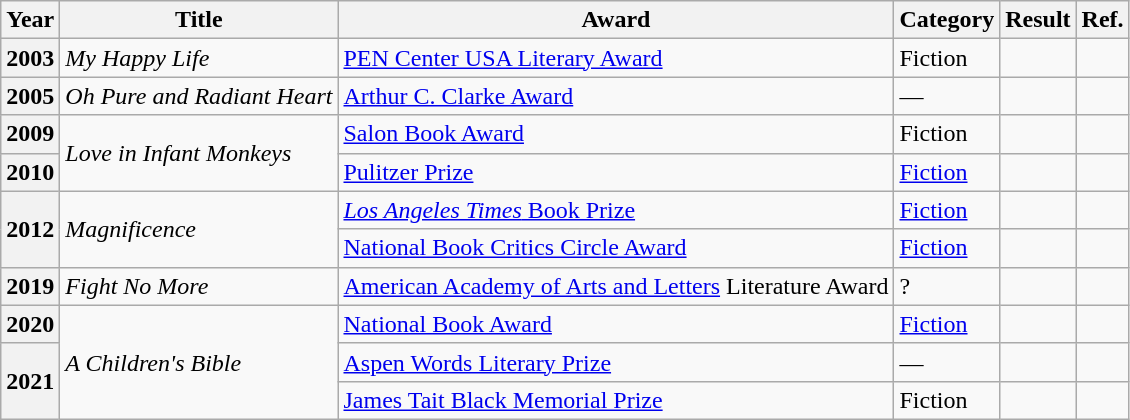<table class="wikitable sortable">
<tr>
<th>Year</th>
<th>Title</th>
<th>Award</th>
<th>Category</th>
<th>Result</th>
<th>Ref.</th>
</tr>
<tr>
<th>2003</th>
<td><em>My Happy Life</em></td>
<td><a href='#'>PEN Center USA Literary Award</a></td>
<td>Fiction</td>
<td></td>
<td></td>
</tr>
<tr>
<th>2005</th>
<td><em>Oh Pure and Radiant Heart</em></td>
<td><a href='#'>Arthur C. Clarke Award</a></td>
<td>—</td>
<td></td>
<td></td>
</tr>
<tr>
<th>2009</th>
<td rowspan="2"><em>Love in Infant Monkeys</em></td>
<td><a href='#'>Salon Book Award</a></td>
<td>Fiction</td>
<td></td>
<td></td>
</tr>
<tr>
<th>2010</th>
<td><a href='#'>Pulitzer Prize</a></td>
<td><a href='#'>Fiction</a></td>
<td></td>
<td></td>
</tr>
<tr>
<th rowspan="2">2012</th>
<td rowspan="2"><em>Magnificence</em></td>
<td><a href='#'><em>Los Angeles Times</em> Book Prize</a></td>
<td><a href='#'>Fiction</a></td>
<td></td>
<td></td>
</tr>
<tr>
<td><a href='#'>National Book Critics Circle Award</a></td>
<td><a href='#'>Fiction</a></td>
<td></td>
<td></td>
</tr>
<tr>
<th>2019</th>
<td><em>Fight No More</em></td>
<td><a href='#'>American Academy of Arts and Letters</a> Literature Award</td>
<td>?</td>
<td></td>
<td></td>
</tr>
<tr>
<th>2020</th>
<td rowspan="3"><em>A Children's Bible</em></td>
<td><a href='#'>National Book Award</a></td>
<td><a href='#'>Fiction</a></td>
<td></td>
<td><em></em></td>
</tr>
<tr>
<th rowspan="2">2021</th>
<td><a href='#'>Aspen Words Literary Prize</a></td>
<td>—</td>
<td></td>
<td></td>
</tr>
<tr>
<td><a href='#'>James Tait Black Memorial Prize</a></td>
<td>Fiction</td>
<td></td>
<td></td>
</tr>
</table>
